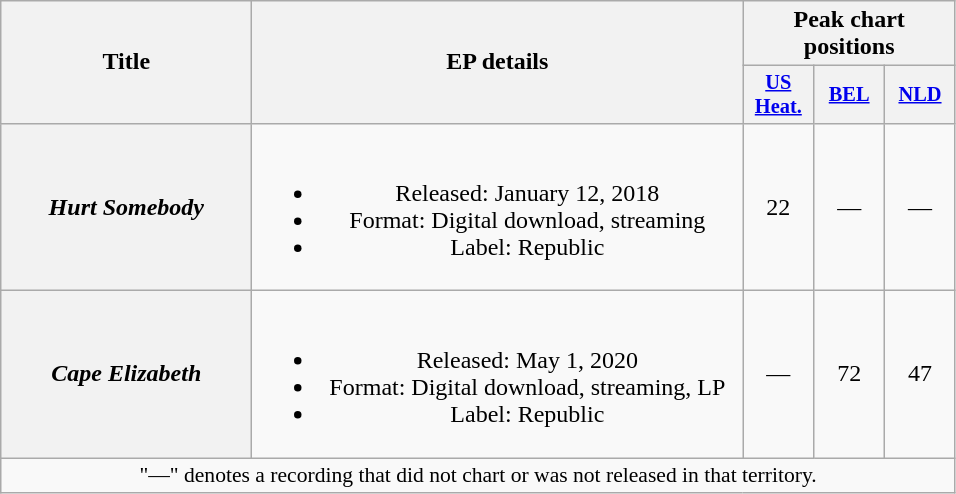<table class="wikitable plainrowheaders" style="text-align:center;">
<tr>
<th scope="col" rowspan="2" style="width:10em;">Title</th>
<th scope="col" rowspan="2" style="width:20em;">EP details</th>
<th scope="col" colspan="3">Peak chart positions</th>
</tr>
<tr>
<th scope="col" style="width:3em;font-size:85%;"><a href='#'>US<br>Heat.</a><br></th>
<th scope="col" style="width:3em;font-size:85%;"><a href='#'>BEL</a><br></th>
<th scope="col" style="width:3em;font-size:85%;"><a href='#'>NLD</a><br></th>
</tr>
<tr>
<th scope="row"><em>Hurt Somebody</em></th>
<td><br><ul><li>Released: January 12, 2018</li><li>Format: Digital download, streaming</li><li>Label: Republic</li></ul></td>
<td>22</td>
<td>—</td>
<td>—</td>
</tr>
<tr>
<th scope="row"><em>Cape Elizabeth</em></th>
<td><br><ul><li>Released: May 1, 2020</li><li>Format: Digital download, streaming, LP</li><li>Label: Republic</li></ul></td>
<td>—</td>
<td>72</td>
<td>47</td>
</tr>
<tr>
<td colspan="13" style="font-size:90%">"—" denotes a recording that did not chart or was not released in that territory.</td>
</tr>
</table>
